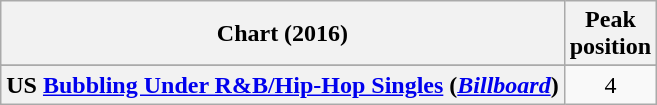<table class="wikitable sortable plainrowheaders" style="text-align:center">
<tr>
<th scope="col">Chart (2016)</th>
<th scope="col">Peak<br> position</th>
</tr>
<tr>
</tr>
<tr>
<th scope="row">US <a href='#'>Bubbling Under R&B/Hip-Hop Singles</a> (<em><a href='#'>Billboard</a></em>)</th>
<td style="text-align:center;">4</td>
</tr>
</table>
